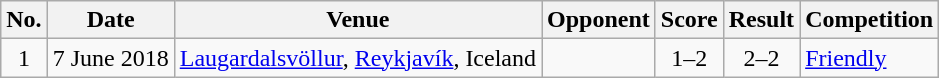<table class="wikitable sortable">
<tr>
<th scope="col">No.</th>
<th scope="col">Date</th>
<th scope="col">Venue</th>
<th scope="col">Opponent</th>
<th scope="col">Score</th>
<th scope="col">Result</th>
<th scope="col">Competition</th>
</tr>
<tr>
<td style="text-align:center">1</td>
<td>7 June 2018</td>
<td><a href='#'>Laugardalsvöllur</a>, <a href='#'>Reykjavík</a>, Iceland</td>
<td></td>
<td style="text-align:center">1–2</td>
<td style="text-align:center">2–2</td>
<td><a href='#'>Friendly</a></td>
</tr>
</table>
